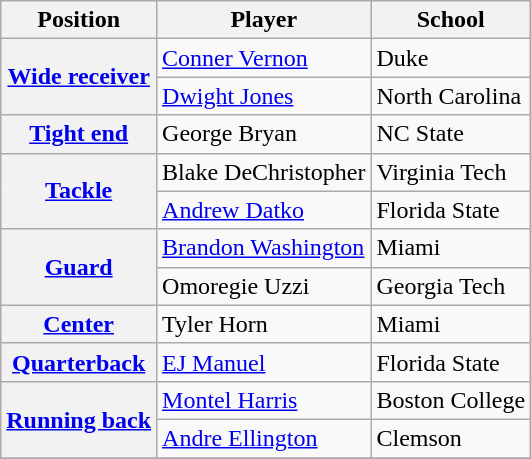<table class="wikitable">
<tr>
<th>Position</th>
<th>Player</th>
<th>School</th>
</tr>
<tr>
<th rowspan="2"><a href='#'>Wide receiver</a></th>
<td><a href='#'>Conner Vernon</a></td>
<td>Duke</td>
</tr>
<tr>
<td><a href='#'>Dwight Jones</a></td>
<td>North Carolina</td>
</tr>
<tr>
<th rowspan="1"><a href='#'>Tight end</a></th>
<td>George Bryan</td>
<td>NC State</td>
</tr>
<tr>
<th rowspan="2"><a href='#'>Tackle</a></th>
<td>Blake DeChristopher</td>
<td>Virginia Tech</td>
</tr>
<tr>
<td><a href='#'>Andrew Datko</a></td>
<td>Florida State</td>
</tr>
<tr>
<th rowspan="2"><a href='#'>Guard</a></th>
<td><a href='#'>Brandon Washington</a></td>
<td>Miami</td>
</tr>
<tr>
<td>Omoregie Uzzi</td>
<td>Georgia Tech</td>
</tr>
<tr>
<th rowspan="1"><a href='#'>Center</a></th>
<td>Tyler Horn</td>
<td>Miami</td>
</tr>
<tr>
<th rowspan="1"><a href='#'>Quarterback</a></th>
<td><a href='#'>EJ Manuel</a></td>
<td>Florida State</td>
</tr>
<tr>
<th rowspan="2"><a href='#'>Running back</a></th>
<td><a href='#'>Montel Harris</a></td>
<td>Boston College</td>
</tr>
<tr>
<td><a href='#'>Andre Ellington</a></td>
<td>Clemson</td>
</tr>
<tr>
</tr>
</table>
